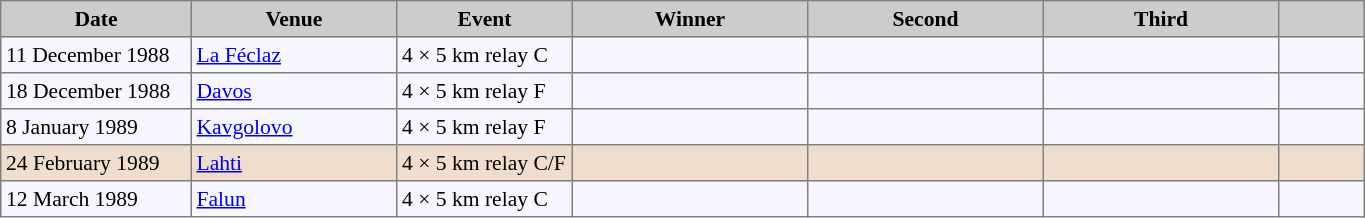<table bgcolor="#f7f8ff" cellpadding="3" cellspacing="0" border="1" style="font-size: 90%; border: gray solid 1px; border-collapse: collapse;">
<tr bgcolor="#CCCCCC" '>
<td align="center" width="120"><strong>Date</strong></td>
<td align="center" width="130"><strong>Venue</strong></td>
<td align="center" width="110"><strong>Event</strong></td>
<td align="center" width="150"><strong>Winner</strong></td>
<td align="center" width="150"><strong>Second</strong></td>
<td align="center" width="150"><strong>Third</strong></td>
<td align="center" width="50"><strong></strong></td>
</tr>
<tr align="left">
<td>11 December 1988</td>
<td> <a href='#'>La Féclaz</a></td>
<td>4 × 5 km relay C</td>
<td></td>
<td></td>
<td></td>
<td></td>
</tr>
<tr align="left">
<td>18 December 1988</td>
<td> <a href='#'>Davos</a></td>
<td>4 × 5 km relay F</td>
<td></td>
<td></td>
<td></td>
<td></td>
</tr>
<tr align="left">
<td>8 January 1989</td>
<td> <a href='#'>Kavgolovo</a></td>
<td>4 × 5 km relay F</td>
<td></td>
<td></td>
<td></td>
<td></td>
</tr>
<tr align="left" bgcolor=#EFDECD>
<td>24 February 1989</td>
<td> <a href='#'>Lahti</a></td>
<td>4 × 5 km relay C/F</td>
<td></td>
<td></td>
<td></td>
<td> </td>
</tr>
<tr align="left">
<td>12 March 1989</td>
<td> <a href='#'>Falun</a></td>
<td>4 × 5 km relay C</td>
<td></td>
<td></td>
<td></td>
<td></td>
</tr>
</table>
